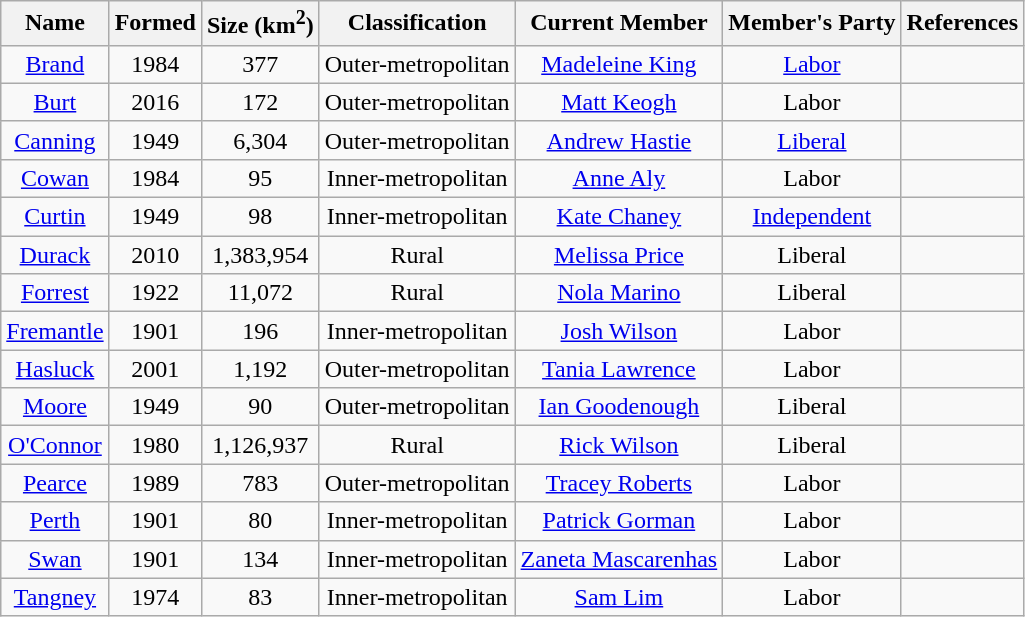<table class="wikitable sortable" style="text-align:center">
<tr>
<th>Name</th>
<th>Formed</th>
<th>Size (km<sup>2</sup>)</th>
<th>Classification</th>
<th>Current Member</th>
<th>Member's Party</th>
<th>References</th>
</tr>
<tr>
<td><a href='#'>Brand</a></td>
<td>1984</td>
<td>377</td>
<td>Outer-metropolitan</td>
<td><a href='#'>Madeleine King</a></td>
<td><a href='#'>Labor</a></td>
<td></td>
</tr>
<tr>
<td><a href='#'>Burt</a></td>
<td>2016</td>
<td>172</td>
<td>Outer-metropolitan</td>
<td><a href='#'>Matt Keogh</a></td>
<td>Labor</td>
<td></td>
</tr>
<tr>
<td><a href='#'>Canning</a></td>
<td>1949</td>
<td>6,304</td>
<td>Outer-metropolitan</td>
<td><a href='#'>Andrew Hastie</a></td>
<td><a href='#'>Liberal</a></td>
<td></td>
</tr>
<tr>
<td><a href='#'>Cowan</a></td>
<td>1984</td>
<td>95</td>
<td>Inner-metropolitan</td>
<td><a href='#'>Anne Aly</a></td>
<td>Labor</td>
<td></td>
</tr>
<tr>
<td><a href='#'>Curtin</a></td>
<td>1949</td>
<td>98</td>
<td>Inner-metropolitan</td>
<td><a href='#'>Kate Chaney</a></td>
<td><a href='#'>Independent</a></td>
<td></td>
</tr>
<tr>
<td><a href='#'>Durack</a></td>
<td>2010</td>
<td>1,383,954</td>
<td>Rural</td>
<td><a href='#'>Melissa Price</a></td>
<td>Liberal</td>
<td></td>
</tr>
<tr>
<td><a href='#'>Forrest</a></td>
<td>1922</td>
<td>11,072</td>
<td>Rural</td>
<td><a href='#'>Nola Marino</a></td>
<td>Liberal</td>
<td></td>
</tr>
<tr>
<td><a href='#'>Fremantle</a></td>
<td>1901</td>
<td>196</td>
<td>Inner-metropolitan</td>
<td><a href='#'>Josh Wilson</a></td>
<td>Labor</td>
<td></td>
</tr>
<tr>
<td><a href='#'>Hasluck</a></td>
<td>2001</td>
<td>1,192</td>
<td>Outer-metropolitan</td>
<td><a href='#'>Tania Lawrence</a></td>
<td>Labor</td>
<td></td>
</tr>
<tr>
<td><a href='#'>Moore</a></td>
<td>1949</td>
<td>90</td>
<td>Outer-metropolitan</td>
<td><a href='#'>Ian Goodenough</a></td>
<td>Liberal</td>
<td></td>
</tr>
<tr>
<td><a href='#'>O'Connor</a></td>
<td>1980</td>
<td>1,126,937</td>
<td>Rural</td>
<td><a href='#'>Rick Wilson</a></td>
<td>Liberal</td>
<td></td>
</tr>
<tr>
<td><a href='#'>Pearce</a></td>
<td>1989</td>
<td>783</td>
<td>Outer-metropolitan</td>
<td><a href='#'>Tracey Roberts</a></td>
<td>Labor</td>
<td></td>
</tr>
<tr>
<td><a href='#'>Perth</a></td>
<td>1901</td>
<td>80</td>
<td>Inner-metropolitan</td>
<td><a href='#'>Patrick Gorman</a></td>
<td>Labor</td>
<td></td>
</tr>
<tr>
<td><a href='#'>Swan</a></td>
<td>1901</td>
<td>134</td>
<td>Inner-metropolitan</td>
<td><a href='#'>Zaneta Mascarenhas</a></td>
<td>Labor</td>
<td></td>
</tr>
<tr>
<td><a href='#'>Tangney</a></td>
<td>1974</td>
<td>83</td>
<td>Inner-metropolitan</td>
<td><a href='#'>Sam Lim</a></td>
<td>Labor</td>
<td></td>
</tr>
</table>
